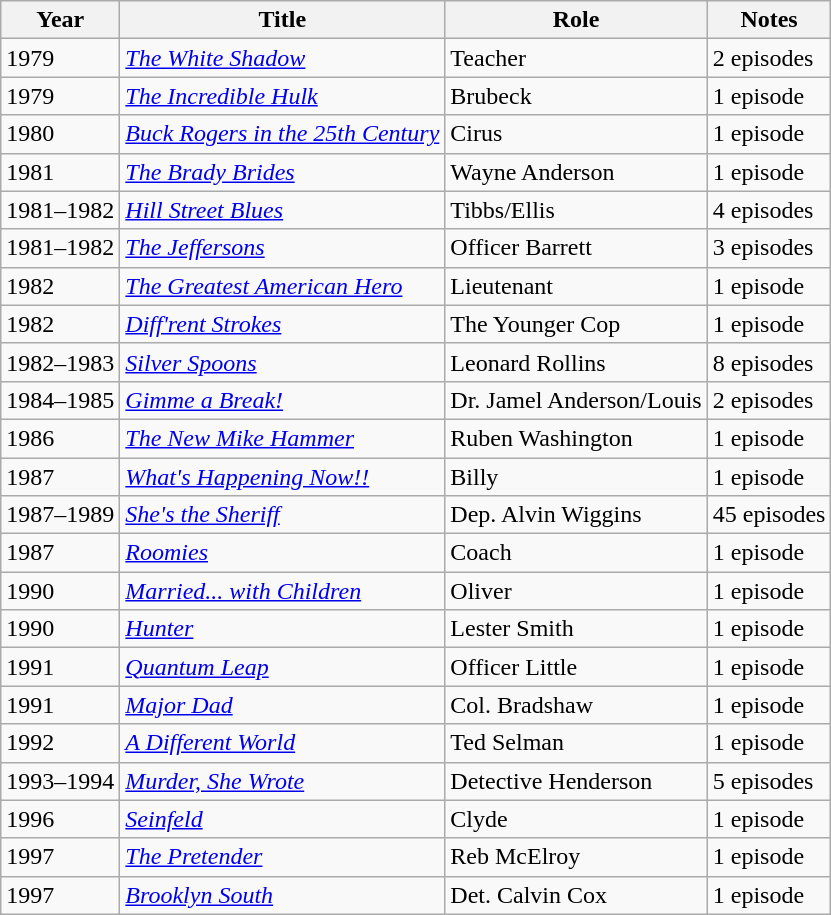<table class="wikitable">
<tr>
<th>Year</th>
<th>Title</th>
<th>Role</th>
<th>Notes</th>
</tr>
<tr>
<td>1979</td>
<td><em><a href='#'>The White Shadow</a></em></td>
<td>Teacher</td>
<td>2 episodes</td>
</tr>
<tr>
<td>1979</td>
<td><em><a href='#'>The Incredible Hulk</a></em></td>
<td>Brubeck</td>
<td>1 episode</td>
</tr>
<tr>
<td>1980</td>
<td><em><a href='#'>Buck Rogers in the 25th Century</a></em></td>
<td>Cirus</td>
<td>1 episode</td>
</tr>
<tr>
<td>1981</td>
<td><em><a href='#'>The Brady Brides</a></em></td>
<td>Wayne Anderson</td>
<td>1 episode</td>
</tr>
<tr>
<td>1981–1982</td>
<td><em><a href='#'>Hill Street Blues</a></em></td>
<td>Tibbs/Ellis</td>
<td>4 episodes</td>
</tr>
<tr>
<td>1981–1982</td>
<td><em><a href='#'>The Jeffersons</a></em></td>
<td>Officer Barrett</td>
<td>3 episodes</td>
</tr>
<tr>
<td>1982</td>
<td><em><a href='#'>The Greatest American Hero</a></em></td>
<td>Lieutenant</td>
<td>1 episode</td>
</tr>
<tr>
<td>1982</td>
<td><em><a href='#'>Diff'rent Strokes</a></em></td>
<td>The Younger Cop</td>
<td>1 episode</td>
</tr>
<tr>
<td>1982–1983</td>
<td><em><a href='#'>Silver Spoons</a></em></td>
<td>Leonard Rollins</td>
<td>8 episodes</td>
</tr>
<tr>
<td>1984–1985</td>
<td><em><a href='#'>Gimme a Break!</a></em></td>
<td>Dr. Jamel Anderson/Louis</td>
<td>2 episodes</td>
</tr>
<tr>
<td>1986</td>
<td><em><a href='#'>The New Mike Hammer</a></em></td>
<td>Ruben Washington</td>
<td>1 episode</td>
</tr>
<tr>
<td>1987</td>
<td><em><a href='#'>What's Happening Now!!</a></em></td>
<td>Billy</td>
<td>1 episode</td>
</tr>
<tr>
<td>1987–1989</td>
<td><em><a href='#'>She's the Sheriff</a></em></td>
<td>Dep. Alvin Wiggins</td>
<td>45 episodes</td>
</tr>
<tr>
<td>1987</td>
<td><em><a href='#'>Roomies</a></em></td>
<td>Coach</td>
<td>1 episode</td>
</tr>
<tr>
<td>1990</td>
<td><em><a href='#'>Married... with Children</a></em></td>
<td>Oliver</td>
<td>1 episode</td>
</tr>
<tr>
<td>1990</td>
<td><em><a href='#'>Hunter</a></em></td>
<td>Lester Smith</td>
<td>1 episode</td>
</tr>
<tr>
<td>1991</td>
<td><em><a href='#'>Quantum Leap</a></em></td>
<td>Officer Little</td>
<td>1 episode</td>
</tr>
<tr>
<td>1991</td>
<td><em><a href='#'>Major Dad</a></em></td>
<td>Col. Bradshaw</td>
<td>1 episode</td>
</tr>
<tr>
<td>1992</td>
<td><em><a href='#'>A Different World</a></em></td>
<td>Ted Selman</td>
<td>1 episode</td>
</tr>
<tr>
<td>1993–1994</td>
<td><em><a href='#'>Murder, She Wrote</a></em></td>
<td>Detective Henderson</td>
<td>5 episodes</td>
</tr>
<tr>
<td>1996</td>
<td><em><a href='#'>Seinfeld</a></em></td>
<td>Clyde</td>
<td>1 episode</td>
</tr>
<tr>
<td>1997</td>
<td><em><a href='#'>The Pretender</a></em></td>
<td>Reb McElroy</td>
<td>1 episode</td>
</tr>
<tr>
<td>1997</td>
<td><em><a href='#'>Brooklyn South</a></em></td>
<td>Det. Calvin Cox</td>
<td>1 episode</td>
</tr>
</table>
